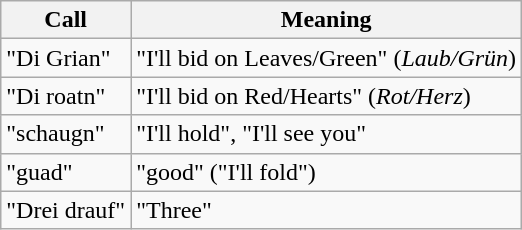<table class="wikitable">
<tr>
<th>Call</th>
<th>Meaning</th>
</tr>
<tr>
<td>"Di Grian"</td>
<td>"I'll bid on Leaves/Green" (<em>Laub/Grün</em>)</td>
</tr>
<tr>
<td>"Di roatn"</td>
<td>"I'll bid on Red/Hearts" (<em>Rot/Herz</em>)</td>
</tr>
<tr>
<td>"schaugn"</td>
<td>"I'll hold", "I'll see you"</td>
</tr>
<tr>
<td>"guad"</td>
<td>"good" ("I'll fold")</td>
</tr>
<tr>
<td>"Drei drauf"</td>
<td>"Three"</td>
</tr>
</table>
